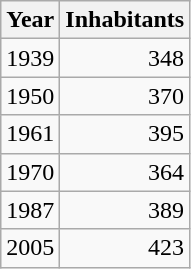<table class="wikitable">
<tr>
<th>Year</th>
<th>Inhabitants</th>
</tr>
<tr>
<td>1939</td>
<td align="right">348</td>
</tr>
<tr>
<td>1950</td>
<td align="right">370</td>
</tr>
<tr>
<td>1961</td>
<td align="right">395</td>
</tr>
<tr>
<td>1970</td>
<td align="right">364</td>
</tr>
<tr>
<td>1987</td>
<td align="right">389</td>
</tr>
<tr>
<td>2005</td>
<td align="right">423</td>
</tr>
</table>
